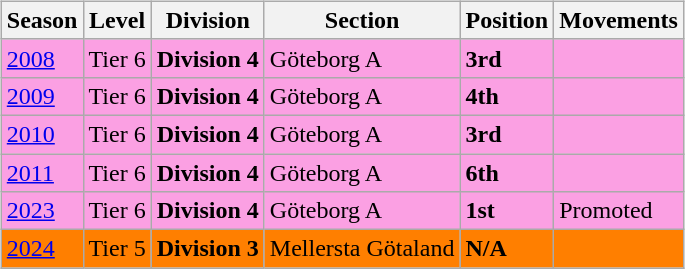<table>
<tr>
<td valign="top" width=0%><br><table class="wikitable">
<tr style="background:#f0f6fa;">
<th><strong>Season</strong></th>
<th><strong>Level</strong></th>
<th><strong>Division</strong></th>
<th><strong>Section</strong></th>
<th><strong>Position</strong></th>
<th><strong>Movements</strong></th>
</tr>
<tr>
<td style="background:#FBA0E3;"><a href='#'>2008</a></td>
<td style="background:#FBA0E3;">Tier 6</td>
<td style="background:#FBA0E3;"><strong>Division 4</strong></td>
<td style="background:#FBA0E3;">Göteborg A</td>
<td style="background:#FBA0E3;"><strong>3rd</strong></td>
<td style="background:#FBA0E3;"></td>
</tr>
<tr>
<td style="background:#FBA0E3;"><a href='#'>2009</a></td>
<td style="background:#FBA0E3;">Tier 6</td>
<td style="background:#FBA0E3;"><strong>Division 4</strong></td>
<td style="background:#FBA0E3;">Göteborg A</td>
<td style="background:#FBA0E3;"><strong>4th</strong></td>
<td style="background:#FBA0E3;"></td>
</tr>
<tr>
<td style="background:#FBA0E3;"><a href='#'>2010</a></td>
<td style="background:#FBA0E3;">Tier 6</td>
<td style="background:#FBA0E3;"><strong>Division 4</strong></td>
<td style="background:#FBA0E3;">Göteborg A</td>
<td style="background:#FBA0E3;"><strong>3rd</strong></td>
<td style="background:#FBA0E3;"></td>
</tr>
<tr>
<td style="background:#FBA0E3;"><a href='#'>2011</a></td>
<td style="background:#FBA0E3;">Tier 6</td>
<td style="background:#FBA0E3;"><strong>Division 4</strong></td>
<td style="background:#FBA0E3;">Göteborg A</td>
<td style="background:#FBA0E3;"><strong>6th</strong></td>
<td style="background:#FBA0E3;"></td>
</tr>
<tr>
<td style="background:#FBA0E3;"><a href='#'>2023</a></td>
<td style="background:#FBA0E3;">Tier 6</td>
<td style="background:#FBA0E3;"><strong>Division 4</strong></td>
<td style="background:#FBA0E3;">Göteborg A</td>
<td style="background:#FBA0E3;"><strong>1st</strong></td>
<td style="background:#FBA0E3;">Promoted</td>
</tr>
<tr Promoted>
<td style="background:#FF7F00;"><a href='#'>2024</a></td>
<td style="background:#FF7F00;">Tier 5</td>
<td style="background:#FF7F00;"><strong>Division 3</strong></td>
<td style="background:#FF7F00;">Mellersta Götaland</td>
<td style="background:#FF7F00;"><strong>N/A</strong></td>
<td style="background:#FF7F00;"></td>
</tr>
</table>


</td>
</tr>
</table>
